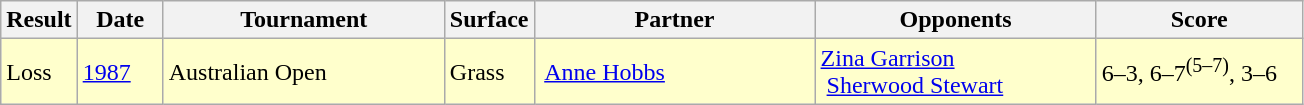<table class="sortable wikitable">
<tr>
<th style="width:40px">Result</th>
<th style="width:50px">Date</th>
<th style="width:180px">Tournament</th>
<th style="width:50px">Surface</th>
<th style="width:180px">Partner</th>
<th style="width:180px">Opponents</th>
<th style="width:130px" class="unsortable">Score</th>
</tr>
<tr style="background:#ffc;">
<td>Loss</td>
<td><a href='#'>1987</a></td>
<td>Australian Open</td>
<td>Grass</td>
<td> <a href='#'>Anne Hobbs</a></td>
<td> <a href='#'>Zina Garrison</a><br> <a href='#'>Sherwood Stewart</a></td>
<td>6–3, 6–7<sup>(5–7)</sup>, 3–6</td>
</tr>
</table>
